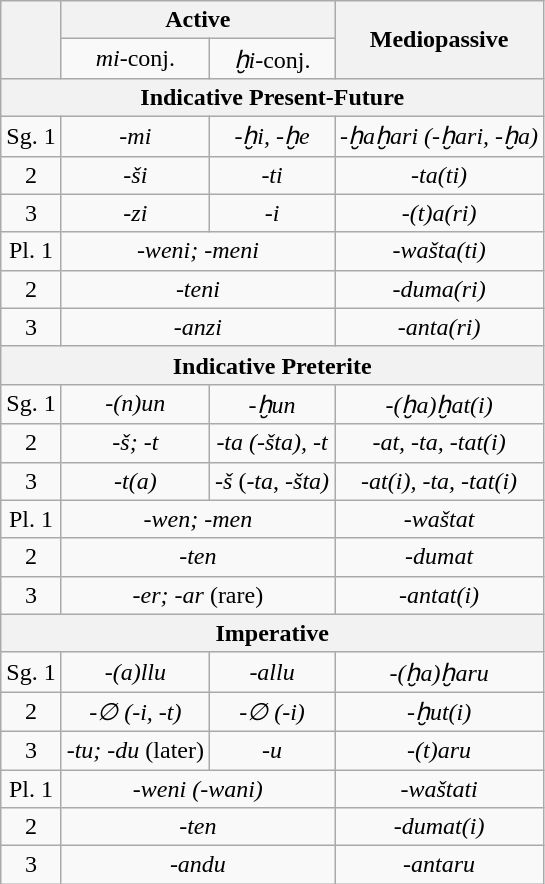<table class="wikitable" style="text-align: center;">
<tr>
<th rowspan="2"></th>
<th colspan="2">Active</th>
<th rowspan="2">Mediopassive</th>
</tr>
<tr>
<td><em>mi</em>-conj.</td>
<td><em>ḫi</em>-conj.</td>
</tr>
<tr>
<th colspan="4">Indicative Present-Future</th>
</tr>
<tr>
<td>Sg. 1</td>
<td><em>-mi</em></td>
<td><em>-ḫi, -ḫe</em></td>
<td><em>-ḫaḫari (-ḫari, -ḫa)</em></td>
</tr>
<tr>
<td>2</td>
<td><em>-ši</em></td>
<td><em>-ti</em></td>
<td><em>-ta(ti)</em></td>
</tr>
<tr>
<td>3</td>
<td><em>-zi</em></td>
<td><em>-i</em></td>
<td><em>-(t)a(ri)</em></td>
</tr>
<tr>
<td>Pl. 1</td>
<td colspan="2"><em>-weni; -meni</em></td>
<td><em>-wašta(ti)</em></td>
</tr>
<tr>
<td>2</td>
<td colspan="2"><em>-teni</em></td>
<td><em>-duma(ri)</em></td>
</tr>
<tr>
<td>3</td>
<td colspan="2"><em>-anzi</em></td>
<td><em>-anta(ri)</em></td>
</tr>
<tr>
<th colspan="4">Indicative Preterite</th>
</tr>
<tr>
<td>Sg. 1</td>
<td><em>-(n)un</em></td>
<td><em>-ḫun</em></td>
<td><em>-(ḫa)ḫat(i)</em></td>
</tr>
<tr>
<td>2</td>
<td><em>-š; -t</em></td>
<td><em>-ta (-šta), -t</em></td>
<td><em>-at, -ta, -tat(i)</em></td>
</tr>
<tr>
<td>3</td>
<td><em>-t(a)</em></td>
<td><em>-š</em> (<em>-ta</em>, <em>-šta)</em></td>
<td><em>-at(i), -ta, -tat(i)</em></td>
</tr>
<tr>
<td>Pl. 1</td>
<td colspan="2"><em>-wen; -men</em></td>
<td><em>-waštat</em></td>
</tr>
<tr>
<td>2</td>
<td colspan="2"><em>-ten</em></td>
<td><em>-dumat</em></td>
</tr>
<tr>
<td>3</td>
<td colspan="2"><em>-er; -ar</em> (rare)</td>
<td><em>-antat(i)</em></td>
</tr>
<tr>
<th colspan="4">Imperative</th>
</tr>
<tr>
<td>Sg. 1</td>
<td><em>-(a)llu</em></td>
<td><em>-allu</em></td>
<td><em>-(ḫa)ḫaru</em></td>
</tr>
<tr>
<td>2</td>
<td><em>-∅ (-i, -t)</em></td>
<td><em>-∅ (-i)</em></td>
<td><em>-ḫut(i)</em></td>
</tr>
<tr>
<td>3</td>
<td><em>-tu; -du</em> (later)</td>
<td><em>-u</em></td>
<td><em>-(t)aru</em></td>
</tr>
<tr>
<td>Pl. 1</td>
<td colspan="2"><em>-weni (-wani)</em></td>
<td><em>-waštati</em></td>
</tr>
<tr>
<td>2</td>
<td colspan="2"><em>-ten</em></td>
<td><em>-dumat(i)</em></td>
</tr>
<tr>
<td>3</td>
<td colspan="2"><em>-andu</em></td>
<td><em>-antaru</em></td>
</tr>
</table>
